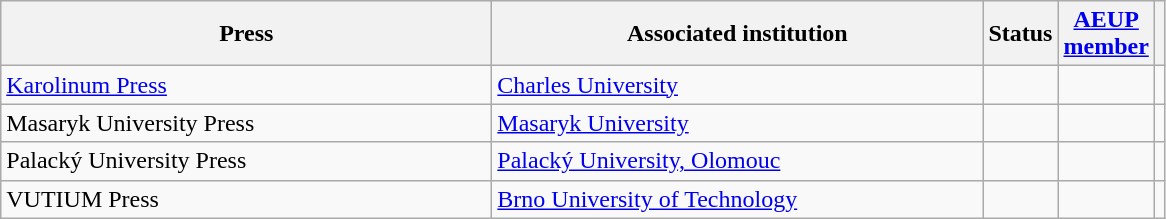<table class="wikitable sortable">
<tr>
<th style="width:20em">Press</th>
<th style="width:20em">Associated institution</th>
<th>Status</th>
<th><a href='#'>AEUP<br>member</a></th>
<th></th>
</tr>
<tr>
<td><a href='#'>Karolinum Press</a></td>
<td><a href='#'>Charles University</a></td>
<td></td>
<td></td>
<td></td>
</tr>
<tr>
<td>Masaryk University Press</td>
<td><a href='#'>Masaryk University</a></td>
<td></td>
<td></td>
<td></td>
</tr>
<tr>
<td>Palacký University Press</td>
<td><a href='#'>Palacký University, Olomouc</a></td>
<td></td>
<td></td>
<td></td>
</tr>
<tr>
<td>VUTIUM Press</td>
<td><a href='#'>Brno University of Technology</a></td>
<td></td>
<td></td>
<td></td>
</tr>
</table>
